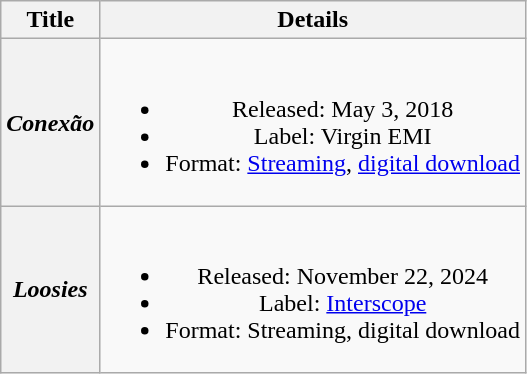<table class="wikitable plainrowheaders" style="text-align:center">
<tr>
<th scope="col">Title</th>
<th scope="col">Details</th>
</tr>
<tr>
<th scope="row"><em>Conexão</em></th>
<td><br><ul><li>Released: May 3, 2018</li><li>Label: Virgin EMI</li><li>Format: <a href='#'>Streaming</a>, <a href='#'>digital download</a></li></ul></td>
</tr>
<tr>
<th scope="row"><em>Loosies</em></th>
<td><br><ul><li>Released: November 22, 2024</li><li>Label: <a href='#'>Interscope</a></li><li>Format: Streaming, digital download</li></ul></td>
</tr>
</table>
